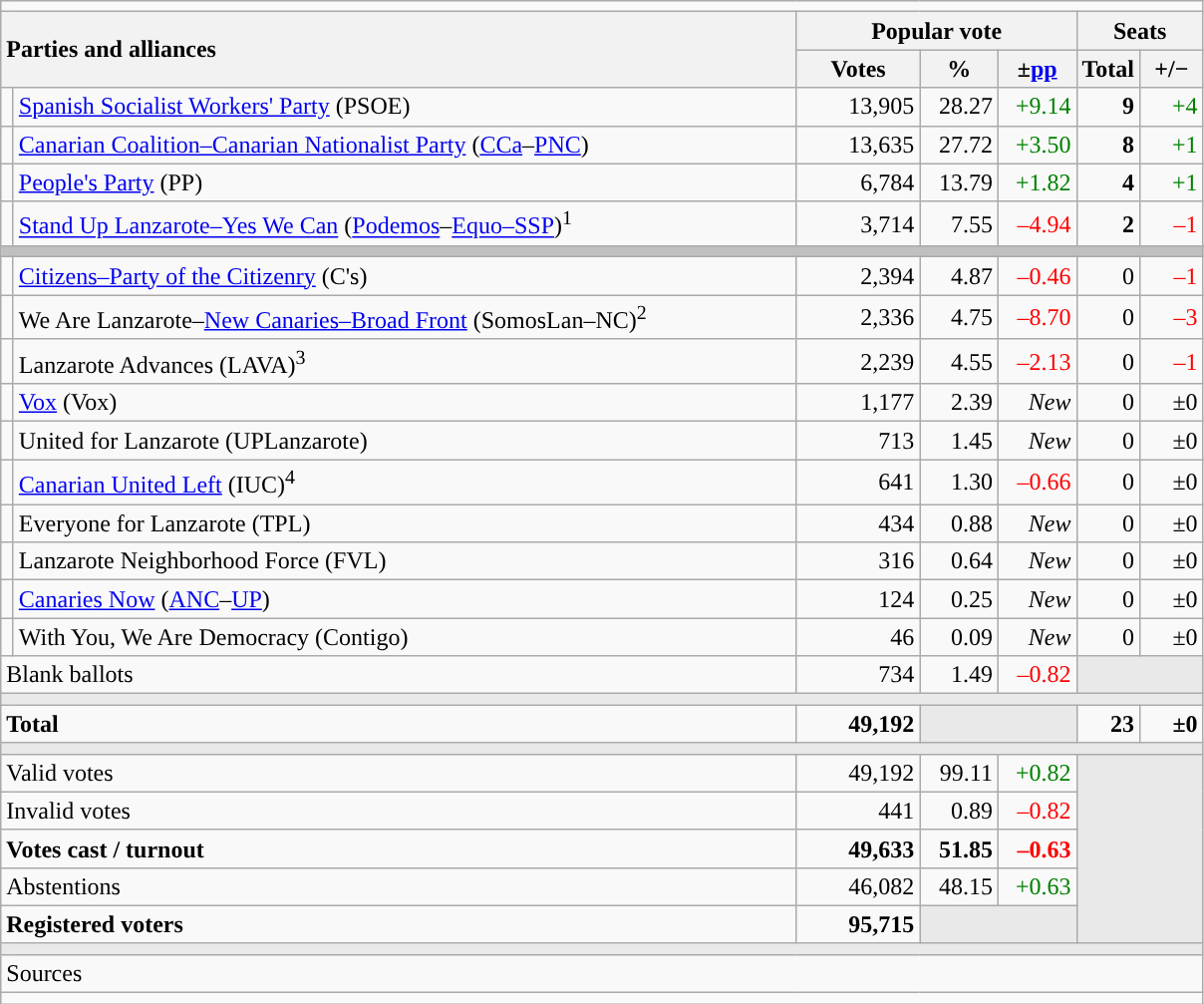<table class="wikitable" style="text-align:right;">
<tr>
<td colspan="7"></td>
</tr>
<tr>
<th style="text-align:left;" rowspan="2" colspan="2" width="525">Parties and alliances</th>
<th colspan="3">Popular vote</th>
<th colspan="2">Seats</th>
</tr>
<tr>
<th width="75">Votes</th>
<th width="45">%</th>
<th width="45">±<a href='#'>pp</a></th>
<th width="35">Total</th>
<th width="35">+/−</th>
</tr>
<tr>
<td width="1" style="color:inherit;background:"></td>
<td align="left"><a href='#'>Spanish Socialist Workers' Party</a> (PSOE)</td>
<td>13,905</td>
<td>28.27</td>
<td style="color:green;">+9.14</td>
<td><strong>9</strong></td>
<td style="color:green;">+4</td>
</tr>
<tr>
<td style="color:inherit;background:"></td>
<td align="left"><a href='#'>Canarian Coalition–Canarian Nationalist Party</a> (<a href='#'>CCa</a>–<a href='#'>PNC</a>)</td>
<td>13,635</td>
<td>27.72</td>
<td style="color:green;">+3.50</td>
<td><strong>8</strong></td>
<td style="color:green;">+1</td>
</tr>
<tr>
<td style="color:inherit;background:"></td>
<td align="left"><a href='#'>People's Party</a> (PP)</td>
<td>6,784</td>
<td>13.79</td>
<td style="color:green;">+1.82</td>
<td><strong>4</strong></td>
<td style="color:green;">+1</td>
</tr>
<tr>
<td style="color:inherit;background:"></td>
<td align="left"><a href='#'>Stand Up Lanzarote–Yes We Can</a> (<a href='#'>Podemos</a>–<a href='#'>Equo–SSP</a>)<sup>1</sup></td>
<td>3,714</td>
<td>7.55</td>
<td style="color:red;">–4.94</td>
<td><strong>2</strong></td>
<td style="color:red;">–1</td>
</tr>
<tr>
<td colspan="7" bgcolor="#C0C0C0"></td>
</tr>
<tr>
<td style="color:inherit;background:"></td>
<td align="left"><a href='#'>Citizens–Party of the Citizenry</a> (C's)</td>
<td>2,394</td>
<td>4.87</td>
<td style="color:red;">–0.46</td>
<td>0</td>
<td style="color:red;">–1</td>
</tr>
<tr>
<td style="color:inherit;background:"></td>
<td align="left">We Are Lanzarote–<a href='#'>New Canaries–Broad Front</a> (SomosLan–NC)<sup>2</sup></td>
<td>2,336</td>
<td>4.75</td>
<td style="color:red;">–8.70</td>
<td>0</td>
<td style="color:red;">–3</td>
</tr>
<tr>
<td style="color:inherit;background:"></td>
<td align="left">Lanzarote Advances (LAVA)<sup>3</sup></td>
<td>2,239</td>
<td>4.55</td>
<td style="color:red;">–2.13</td>
<td>0</td>
<td style="color:red;">–1</td>
</tr>
<tr>
<td style="color:inherit;background:"></td>
<td align="left"><a href='#'>Vox</a> (Vox)</td>
<td>1,177</td>
<td>2.39</td>
<td><em>New</em></td>
<td>0</td>
<td>±0</td>
</tr>
<tr>
<td style="color:inherit;background:"></td>
<td align="left">United for Lanzarote (UPLanzarote)</td>
<td>713</td>
<td>1.45</td>
<td><em>New</em></td>
<td>0</td>
<td>±0</td>
</tr>
<tr>
<td style="color:inherit;background:"></td>
<td align="left"><a href='#'>Canarian United Left</a> (IUC)<sup>4</sup></td>
<td>641</td>
<td>1.30</td>
<td style="color:red;">–0.66</td>
<td>0</td>
<td>±0</td>
</tr>
<tr>
<td style="color:inherit;background:"></td>
<td align="left">Everyone for Lanzarote (TPL)</td>
<td>434</td>
<td>0.88</td>
<td><em>New</em></td>
<td>0</td>
<td>±0</td>
</tr>
<tr>
<td style="color:inherit;background:"></td>
<td align="left">Lanzarote Neighborhood Force (FVL)</td>
<td>316</td>
<td>0.64</td>
<td><em>New</em></td>
<td>0</td>
<td>±0</td>
</tr>
<tr>
<td style="color:inherit;background:"></td>
<td align="left"><a href='#'>Canaries Now</a> (<a href='#'>ANC</a>–<a href='#'>UP</a>)</td>
<td>124</td>
<td>0.25</td>
<td><em>New</em></td>
<td>0</td>
<td>±0</td>
</tr>
<tr>
<td style="color:inherit;background:"></td>
<td align="left">With You, We Are Democracy (Contigo)</td>
<td>46</td>
<td>0.09</td>
<td><em>New</em></td>
<td>0</td>
<td>±0</td>
</tr>
<tr>
<td align="left" colspan="2">Blank ballots</td>
<td>734</td>
<td>1.49</td>
<td style="color:red;">–0.82</td>
<td bgcolor="#E9E9E9" colspan="2"></td>
</tr>
<tr>
<td colspan="7" bgcolor="#E9E9E9"></td>
</tr>
<tr style="font-weight:bold;">
<td align="left" colspan="2">Total</td>
<td>49,192</td>
<td bgcolor="#E9E9E9" colspan="2"></td>
<td>23</td>
<td>±0</td>
</tr>
<tr>
<td colspan="7" bgcolor="#E9E9E9"></td>
</tr>
<tr>
<td align="left" colspan="2">Valid votes</td>
<td>49,192</td>
<td>99.11</td>
<td style="color:green;">+0.82</td>
<td bgcolor="#E9E9E9" colspan="2" rowspan="5"></td>
</tr>
<tr>
<td align="left" colspan="2">Invalid votes</td>
<td>441</td>
<td>0.89</td>
<td style="color:red;">–0.82</td>
</tr>
<tr style="font-weight:bold;">
<td align="left" colspan="2">Votes cast / turnout</td>
<td>49,633</td>
<td>51.85</td>
<td style="color:red;">–0.63</td>
</tr>
<tr>
<td align="left" colspan="2">Abstentions</td>
<td>46,082</td>
<td>48.15</td>
<td style="color:green;">+0.63</td>
</tr>
<tr style="font-weight:bold;">
<td align="left" colspan="2">Registered voters</td>
<td>95,715</td>
<td bgcolor="#E9E9E9" colspan="2"></td>
</tr>
<tr>
<td colspan="7" bgcolor="#E9E9E9"></td>
</tr>
<tr>
<td align="left" colspan="7">Sources</td>
</tr>
<tr>
<td colspan="7" style="text-align:left; max-width:790px;"></td>
</tr>
</table>
